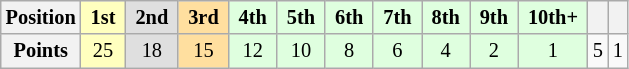<table class="wikitable" style="font-size:85%; text-align:center">
<tr>
<th>Position</th>
<td style="background:#ffffbf"> <strong>1st</strong> </td>
<td style="background:#dfdfdf"> <strong>2nd</strong> </td>
<td style="background:#ffdf9f"> <strong>3rd</strong> </td>
<td style="background:#dfffdf"> <strong>4th</strong> </td>
<td style="background:#dfffdf"> <strong>5th</strong> </td>
<td style="background:#dfffdf"> <strong>6th</strong> </td>
<td style="background:#dfffdf"> <strong>7th</strong> </td>
<td style="background:#dfffdf"> <strong>8th</strong> </td>
<td style="background:#dfffdf"> <strong>9th</strong> </td>
<td style="background:#dfffdf"> <strong>10th+</strong> </td>
<th></th>
<th></th>
</tr>
<tr>
<th>Points</th>
<td style="background:#ffffbf">25</td>
<td style="background:#dfdfdf">18</td>
<td style="background:#ffdf9f">15</td>
<td style="background:#dfffdf">12</td>
<td style="background:#dfffdf">10</td>
<td style="background:#dfffdf">8</td>
<td style="background:#dfffdf">6</td>
<td style="background:#dfffdf">4</td>
<td style="background:#dfffdf">2</td>
<td style="background:#dfffdf">1</td>
<td>5</td>
<td>1</td>
</tr>
</table>
